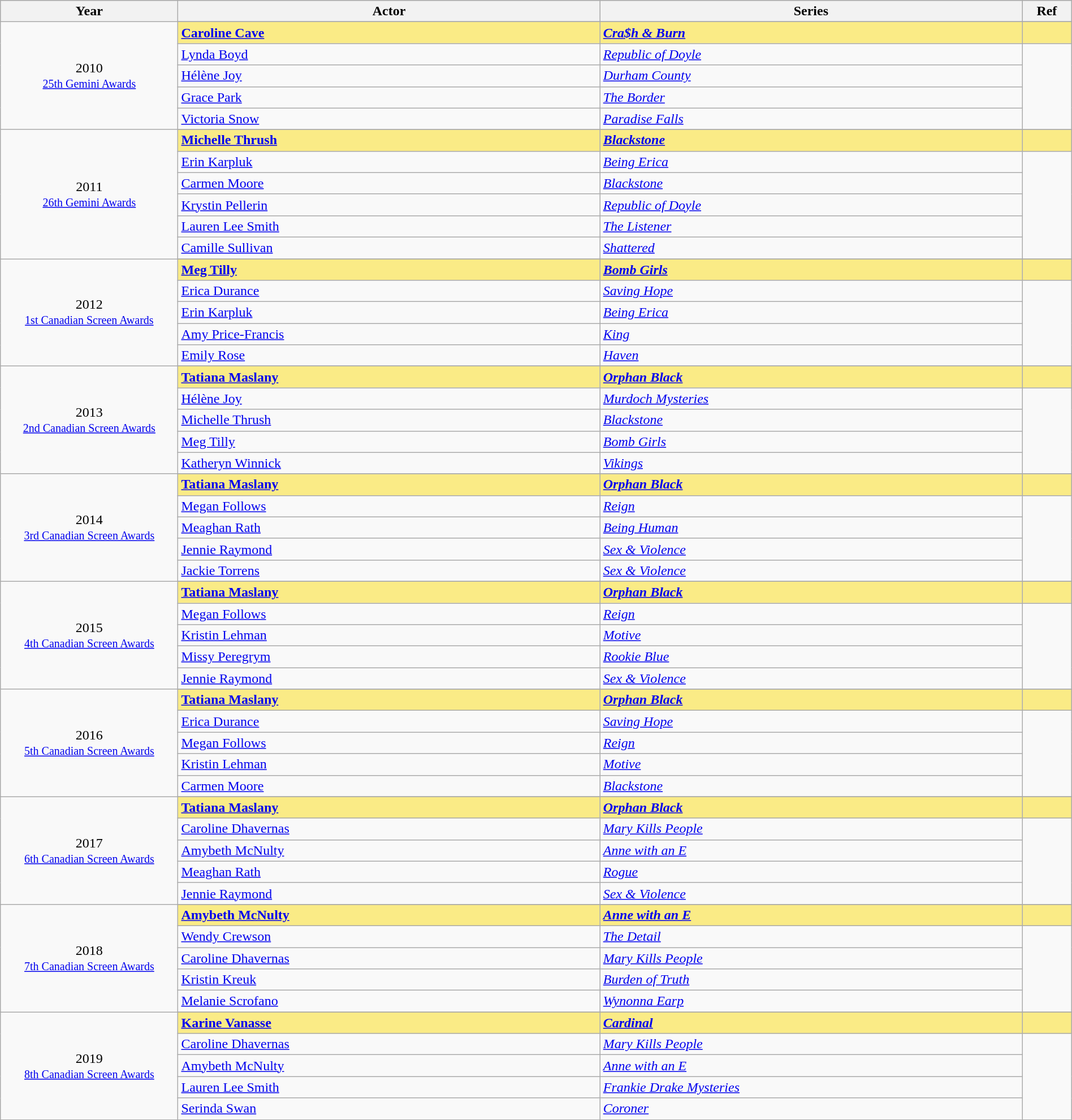<table class="wikitable" style="width:100%;">
<tr style="background:#bebebe;">
<th style="width:8%;">Year</th>
<th style="width:19%;">Actor</th>
<th style="width:19%;">Series</th>
<th style="width:2%;">Ref</th>
</tr>
<tr>
<td rowspan="6" align="center">2010 <br> <small><a href='#'>25th Gemini Awards</a></small></td>
</tr>
<tr style="background:#FAEB86;">
<td><strong><a href='#'>Caroline Cave</a></strong></td>
<td><strong><em><a href='#'>Cra$h & Burn</a></em></strong></td>
<td></td>
</tr>
<tr>
<td><a href='#'>Lynda Boyd</a></td>
<td><em><a href='#'>Republic of Doyle</a></em></td>
<td rowspan=4></td>
</tr>
<tr>
<td><a href='#'>Hélène Joy</a></td>
<td><em><a href='#'>Durham County</a></em></td>
</tr>
<tr>
<td><a href='#'>Grace Park</a></td>
<td><em><a href='#'>The Border</a></em></td>
</tr>
<tr>
<td><a href='#'>Victoria Snow</a></td>
<td><em><a href='#'>Paradise Falls</a></em></td>
</tr>
<tr>
<td rowspan="7" align="center">2011 <br> <small><a href='#'>26th Gemini Awards</a></small></td>
</tr>
<tr style="background:#FAEB86;">
<td><strong><a href='#'>Michelle Thrush</a></strong></td>
<td><strong><em><a href='#'>Blackstone</a></em></strong></td>
<td></td>
</tr>
<tr>
<td><a href='#'>Erin Karpluk</a></td>
<td><em><a href='#'>Being Erica</a></em></td>
<td rowspan=5></td>
</tr>
<tr>
<td><a href='#'>Carmen Moore</a></td>
<td><em><a href='#'>Blackstone</a></em></td>
</tr>
<tr>
<td><a href='#'>Krystin Pellerin</a></td>
<td><em><a href='#'>Republic of Doyle</a></em></td>
</tr>
<tr>
<td><a href='#'>Lauren Lee Smith</a></td>
<td><em><a href='#'>The Listener</a></em></td>
</tr>
<tr>
<td><a href='#'>Camille Sullivan</a></td>
<td><em><a href='#'>Shattered</a></em></td>
</tr>
<tr>
<td rowspan="6" align="center">2012 <br> <small><a href='#'>1st Canadian Screen Awards</a></small></td>
</tr>
<tr style="background:#FAEB86;">
<td><strong><a href='#'>Meg Tilly</a></strong></td>
<td><strong><em><a href='#'>Bomb Girls</a></em></strong></td>
<td></td>
</tr>
<tr>
<td><a href='#'>Erica Durance</a></td>
<td><em><a href='#'>Saving Hope</a></em></td>
<td rowspan=4></td>
</tr>
<tr>
<td><a href='#'>Erin Karpluk</a></td>
<td><em><a href='#'>Being Erica</a></em></td>
</tr>
<tr>
<td><a href='#'>Amy Price-Francis</a></td>
<td><em><a href='#'>King</a></em></td>
</tr>
<tr>
<td><a href='#'>Emily Rose</a></td>
<td><em><a href='#'>Haven</a></em></td>
</tr>
<tr>
<td rowspan="6" align="center">2013 <br> <small><a href='#'>2nd Canadian Screen Awards</a></small></td>
</tr>
<tr style="background:#FAEB86;">
<td><strong><a href='#'>Tatiana Maslany</a></strong></td>
<td><strong><em><a href='#'>Orphan Black</a></em></strong></td>
<td></td>
</tr>
<tr>
<td><a href='#'>Hélène Joy</a></td>
<td><em><a href='#'>Murdoch Mysteries</a></em></td>
<td rowspan=4></td>
</tr>
<tr>
<td><a href='#'>Michelle Thrush</a></td>
<td><em><a href='#'>Blackstone</a></em></td>
</tr>
<tr>
<td><a href='#'>Meg Tilly</a></td>
<td><em><a href='#'>Bomb Girls</a></em></td>
</tr>
<tr>
<td><a href='#'>Katheryn Winnick</a></td>
<td><em><a href='#'>Vikings</a></em></td>
</tr>
<tr>
<td rowspan="6" align="center">2014 <br> <small><a href='#'>3rd Canadian Screen Awards</a></small></td>
</tr>
<tr style="background:#FAEB86;">
<td><strong><a href='#'>Tatiana Maslany</a></strong></td>
<td><strong><em><a href='#'>Orphan Black</a></em></strong></td>
<td></td>
</tr>
<tr>
<td><a href='#'>Megan Follows</a></td>
<td><em><a href='#'>Reign</a></em></td>
<td rowspan=4></td>
</tr>
<tr>
<td><a href='#'>Meaghan Rath</a></td>
<td><em><a href='#'>Being Human</a></em></td>
</tr>
<tr>
<td><a href='#'>Jennie Raymond</a></td>
<td><em><a href='#'>Sex & Violence</a></em></td>
</tr>
<tr>
<td><a href='#'>Jackie Torrens</a></td>
<td><em><a href='#'>Sex & Violence</a></em></td>
</tr>
<tr>
<td rowspan="6" align="center">2015 <br> <small><a href='#'>4th Canadian Screen Awards</a></small></td>
</tr>
<tr style="background:#FAEB86;">
<td><strong><a href='#'>Tatiana Maslany</a></strong></td>
<td><strong><em><a href='#'>Orphan Black</a></em></strong></td>
<td></td>
</tr>
<tr>
<td><a href='#'>Megan Follows</a></td>
<td><em><a href='#'>Reign</a></em></td>
<td rowspan=4></td>
</tr>
<tr>
<td><a href='#'>Kristin Lehman</a></td>
<td><em><a href='#'>Motive</a></em></td>
</tr>
<tr>
<td><a href='#'>Missy Peregrym</a></td>
<td><em><a href='#'>Rookie Blue</a></em></td>
</tr>
<tr>
<td><a href='#'>Jennie Raymond</a></td>
<td><em><a href='#'>Sex & Violence</a></em></td>
</tr>
<tr>
<td rowspan="6" align="center">2016 <br> <small><a href='#'>5th Canadian Screen Awards</a></small></td>
</tr>
<tr style="background:#FAEB86;">
<td><strong><a href='#'>Tatiana Maslany</a></strong></td>
<td><strong><em><a href='#'>Orphan Black</a></em></strong></td>
<td></td>
</tr>
<tr>
<td><a href='#'>Erica Durance</a></td>
<td><em><a href='#'>Saving Hope</a></em></td>
<td rowspan=4></td>
</tr>
<tr>
<td><a href='#'>Megan Follows</a></td>
<td><em><a href='#'>Reign</a></em></td>
</tr>
<tr>
<td><a href='#'>Kristin Lehman</a></td>
<td><em><a href='#'>Motive</a></em></td>
</tr>
<tr>
<td><a href='#'>Carmen Moore</a></td>
<td><em><a href='#'>Blackstone</a></em></td>
</tr>
<tr>
<td rowspan="6" align="center">2017 <br> <small><a href='#'>6th Canadian Screen Awards</a></small></td>
</tr>
<tr style="background:#FAEB86;">
<td><strong><a href='#'>Tatiana Maslany</a></strong></td>
<td><strong><em><a href='#'>Orphan Black</a></em></strong></td>
<td></td>
</tr>
<tr>
<td><a href='#'>Caroline Dhavernas</a></td>
<td><em><a href='#'>Mary Kills People</a></em></td>
<td rowspan=4></td>
</tr>
<tr>
<td><a href='#'>Amybeth McNulty</a></td>
<td><em><a href='#'>Anne with an E</a></em></td>
</tr>
<tr>
<td><a href='#'>Meaghan Rath</a></td>
<td><em><a href='#'>Rogue</a></em></td>
</tr>
<tr>
<td><a href='#'>Jennie Raymond</a></td>
<td><em><a href='#'>Sex & Violence</a></em></td>
</tr>
<tr>
<td rowspan="6" align="center">2018 <br> <small><a href='#'>7th Canadian Screen Awards</a></small></td>
</tr>
<tr style="background:#FAEB86;">
<td><strong><a href='#'>Amybeth McNulty</a></strong></td>
<td><strong><em><a href='#'>Anne with an E</a></em></strong></td>
<td></td>
</tr>
<tr>
<td><a href='#'>Wendy Crewson</a></td>
<td><em><a href='#'>The Detail</a></em></td>
<td rowspan=4></td>
</tr>
<tr>
<td><a href='#'>Caroline Dhavernas</a></td>
<td><em><a href='#'>Mary Kills People</a></em></td>
</tr>
<tr>
<td><a href='#'>Kristin Kreuk</a></td>
<td><em><a href='#'>Burden of Truth</a></em></td>
</tr>
<tr>
<td><a href='#'>Melanie Scrofano</a></td>
<td><em><a href='#'>Wynonna Earp</a></em></td>
</tr>
<tr>
<td rowspan="6" align="center">2019 <br> <small><a href='#'>8th Canadian Screen Awards</a></small></td>
</tr>
<tr style="background:#FAEB86;">
<td><strong><a href='#'>Karine Vanasse</a></strong></td>
<td><strong><em><a href='#'>Cardinal</a></em></strong></td>
<td></td>
</tr>
<tr>
<td><a href='#'>Caroline Dhavernas</a></td>
<td><em><a href='#'>Mary Kills People</a></em></td>
<td rowspan=4></td>
</tr>
<tr>
<td><a href='#'>Amybeth McNulty</a></td>
<td><em><a href='#'>Anne with an E</a></em></td>
</tr>
<tr>
<td><a href='#'>Lauren Lee Smith</a></td>
<td><em><a href='#'>Frankie Drake Mysteries</a></em></td>
</tr>
<tr>
<td><a href='#'>Serinda Swan</a></td>
<td><em><a href='#'>Coroner</a></em></td>
</tr>
</table>
